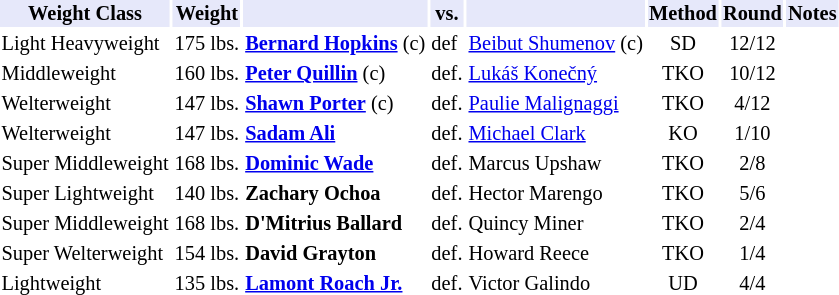<table class="toccolours" style="font-size: 85%;">
<tr>
<th style="background:#e6e8fa; color:#000; text-align:center;">Weight Class</th>
<th style="background:#e6e8fa; color:#000; text-align:center;">Weight</th>
<th style="background:#e6e8fa; color:#000; text-align:center;"></th>
<th style="background:#e6e8fa; color:#000; text-align:center;">vs.</th>
<th style="background:#e6e8fa; color:#000; text-align:center;"></th>
<th style="background:#e6e8fa; color:#000; text-align:center;">Method</th>
<th style="background:#e6e8fa; color:#000; text-align:center;">Round</th>
<th style="background:#e6e8fa; color:#000; text-align:center;">Notes</th>
</tr>
<tr>
<td>Light Heavyweight</td>
<td>175 lbs.</td>
<td><strong><a href='#'>Bernard Hopkins</a></strong> (c)</td>
<td>def</td>
<td><a href='#'>Beibut Shumenov</a> (c)</td>
<td align=center>SD</td>
<td align=center>12/12</td>
<td></td>
</tr>
<tr>
<td>Middleweight</td>
<td>160 lbs.</td>
<td><strong><a href='#'>Peter Quillin</a></strong> (c)</td>
<td>def.</td>
<td><a href='#'>Lukáš Konečný</a></td>
<td align=center>TKO</td>
<td align=center>10/12</td>
<td></td>
</tr>
<tr>
<td>Welterweight</td>
<td>147 lbs.</td>
<td><strong><a href='#'>Shawn Porter</a></strong> (c)</td>
<td>def.</td>
<td><a href='#'>Paulie Malignaggi</a></td>
<td align=center>TKO</td>
<td align=center>4/12</td>
<td></td>
</tr>
<tr>
<td>Welterweight</td>
<td>147 lbs.</td>
<td><strong><a href='#'>Sadam Ali</a></strong></td>
<td>def.</td>
<td><a href='#'>Michael Clark</a></td>
<td align=center>KO</td>
<td align=center>1/10</td>
</tr>
<tr>
<td>Super Middleweight</td>
<td>168 lbs.</td>
<td><strong><a href='#'>Dominic Wade</a></strong></td>
<td>def.</td>
<td>Marcus Upshaw</td>
<td align=center>TKO</td>
<td align=center>2/8</td>
</tr>
<tr>
<td>Super Lightweight</td>
<td>140 lbs.</td>
<td><strong>Zachary Ochoa</strong></td>
<td>def.</td>
<td>Hector Marengo</td>
<td align=center>TKO</td>
<td align=center>5/6</td>
</tr>
<tr>
<td>Super Middleweight</td>
<td>168 lbs.</td>
<td><strong>D'Mitrius Ballard</strong></td>
<td>def.</td>
<td>Quincy Miner</td>
<td align=center>TKO</td>
<td align=center>2/4</td>
</tr>
<tr>
<td>Super Welterweight</td>
<td>154 lbs.</td>
<td><strong>David Grayton</strong></td>
<td>def.</td>
<td>Howard Reece</td>
<td align=center>TKO</td>
<td align=center>1/4</td>
</tr>
<tr>
<td>Lightweight</td>
<td>135 lbs.</td>
<td><strong><a href='#'>Lamont Roach Jr.</a></strong></td>
<td>def.</td>
<td>Victor Galindo</td>
<td align=center>UD</td>
<td align=center>4/4</td>
</tr>
</table>
